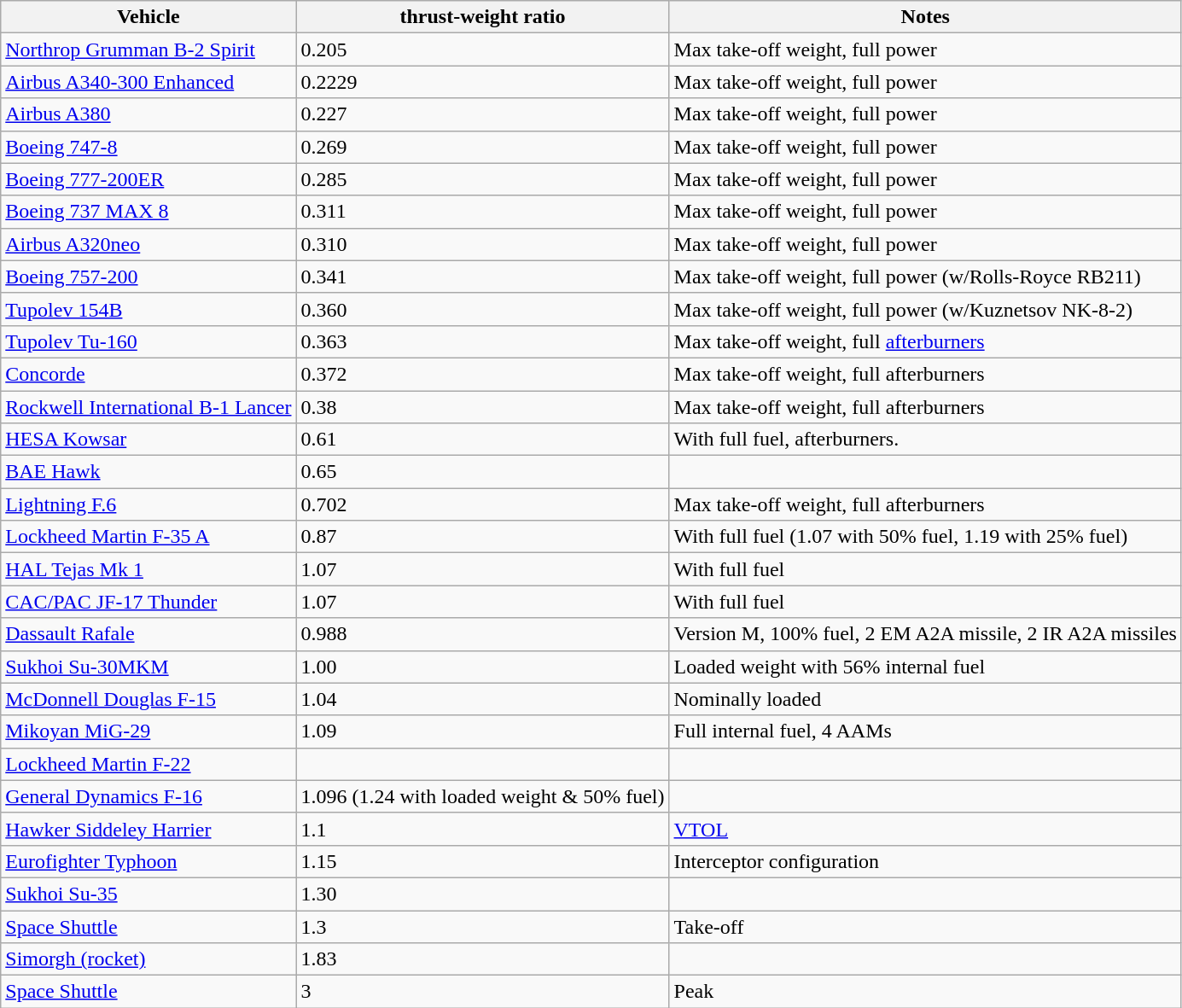<table class="wikitable sortable">
<tr>
<th>Vehicle</th>
<th>thrust-weight ratio</th>
<th>Notes</th>
</tr>
<tr>
<td><a href='#'>Northrop Grumman B-2 Spirit</a></td>
<td>0.205</td>
<td>Max take-off weight, full power</td>
</tr>
<tr>
<td><a href='#'>Airbus A340-300 Enhanced</a></td>
<td>0.2229</td>
<td>Max take-off weight, full power</td>
</tr>
<tr>
<td><a href='#'>Airbus A380</a></td>
<td>0.227</td>
<td>Max take-off weight, full power</td>
</tr>
<tr>
<td><a href='#'>Boeing 747-8</a></td>
<td>0.269</td>
<td>Max take-off weight, full power</td>
</tr>
<tr>
<td><a href='#'>Boeing 777-200ER</a></td>
<td>0.285</td>
<td>Max take-off weight, full power</td>
</tr>
<tr>
<td><a href='#'>Boeing 737 MAX 8</a></td>
<td>0.311</td>
<td>Max take-off weight, full power</td>
</tr>
<tr>
<td><a href='#'>Airbus A320neo</a></td>
<td>0.310</td>
<td>Max take-off weight, full power</td>
</tr>
<tr>
<td><a href='#'>Boeing 757-200</a></td>
<td>0.341</td>
<td>Max take-off weight, full power (w/Rolls-Royce RB211)</td>
</tr>
<tr>
<td><a href='#'>Tupolev 154B</a></td>
<td>0.360</td>
<td>Max take-off weight, full power (w/Kuznetsov NK-8-2)</td>
</tr>
<tr>
<td><a href='#'>Tupolev Tu-160</a></td>
<td>0.363 </td>
<td>Max take-off weight, full <a href='#'>afterburners</a></td>
</tr>
<tr>
<td><a href='#'>Concorde</a></td>
<td>0.372</td>
<td>Max take-off weight, full afterburners</td>
</tr>
<tr>
<td><a href='#'>Rockwell International B-1 Lancer</a></td>
<td>0.38</td>
<td>Max take-off weight, full afterburners</td>
</tr>
<tr>
<td><a href='#'>HESA Kowsar</a></td>
<td>0.61</td>
<td>With full fuel, afterburners.</td>
</tr>
<tr>
<td><a href='#'>BAE Hawk</a></td>
<td>0.65</td>
<td></td>
</tr>
<tr>
<td><a href='#'>Lightning F.6</a></td>
<td>0.702</td>
<td>Max take-off weight, full afterburners</td>
</tr>
<tr>
<td><a href='#'>Lockheed Martin F-35 A</a></td>
<td>0.87 </td>
<td>With full fuel (1.07 with 50% fuel, 1.19 with 25% fuel)</td>
</tr>
<tr>
<td><a href='#'>HAL Tejas Mk 1</a></td>
<td>1.07</td>
<td>With full fuel</td>
</tr>
<tr>
<td><a href='#'>CAC/PAC JF-17 Thunder</a></td>
<td>1.07</td>
<td>With full fuel</td>
</tr>
<tr>
<td><a href='#'>Dassault Rafale</a></td>
<td>0.988</td>
<td>Version M, 100% fuel, 2 EM A2A missile, 2 IR A2A missiles</td>
</tr>
<tr>
<td><a href='#'>Sukhoi Su-30MKM</a></td>
<td>1.00</td>
<td>Loaded weight with 56% internal fuel</td>
</tr>
<tr>
<td><a href='#'>McDonnell Douglas F-15</a></td>
<td>1.04</td>
<td>Nominally loaded</td>
</tr>
<tr>
<td><a href='#'>Mikoyan MiG-29</a></td>
<td>1.09</td>
<td>Full internal fuel, 4 AAMs</td>
</tr>
<tr>
<td><a href='#'>Lockheed Martin F-22</a></td>
<td></td>
<td></td>
</tr>
<tr>
<td><a href='#'>General Dynamics F-16</a></td>
<td>1.096 (1.24 with loaded weight & 50% fuel)</td>
<td></td>
</tr>
<tr>
<td><a href='#'>Hawker Siddeley Harrier</a></td>
<td>1.1</td>
<td><a href='#'>VTOL</a></td>
</tr>
<tr>
<td><a href='#'>Eurofighter Typhoon</a></td>
<td>1.15</td>
<td>Interceptor configuration</td>
</tr>
<tr>
<td><a href='#'>Sukhoi Su-35</a></td>
<td>1.30</td>
<td></td>
</tr>
<tr>
<td><a href='#'>Space Shuttle</a></td>
<td>1.3</td>
<td>Take-off</td>
</tr>
<tr>
<td><a href='#'>Simorgh (rocket)</a></td>
<td>1.83</td>
<td></td>
</tr>
<tr>
<td><a href='#'>Space Shuttle</a></td>
<td>3</td>
<td>Peak</td>
</tr>
</table>
